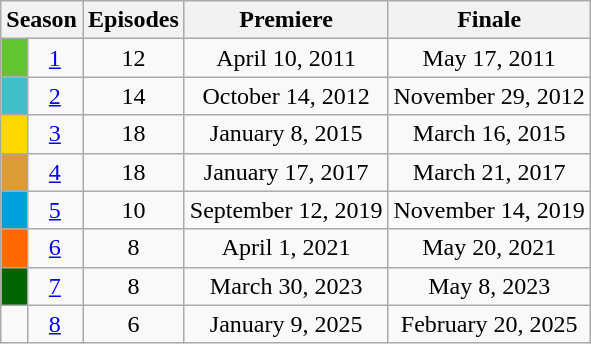<table class="wikitable">
<tr>
<th colspan="2">Season</th>
<th>Episodes</th>
<th>Premiere</th>
<th>Finale</th>
</tr>
<tr>
<td scope="row" style="background:#62c42f; color:#100;"></td>
<td align="center"><a href='#'>1</a></td>
<td align="center">12</td>
<td align="center">April 10, 2011</td>
<td align="center">May 17, 2011</td>
</tr>
<tr>
<td style="background:#43bfc7;"></td>
<td align="center"><a href='#'>2</a></td>
<td align="center">14</td>
<td align="center">October 14, 2012</td>
<td align="center">November 29, 2012</td>
</tr>
<tr>
<td scope="row" style="background:#FFD800; color:#100;"></td>
<td align="center"><a href='#'>3</a></td>
<td align="center">18</td>
<td align="center">January 8, 2015</td>
<td align="center">March 16, 2015</td>
</tr>
<tr>
<td style="background:#dc9c35;"></td>
<td align="center"><a href='#'>4</a></td>
<td align="center">18</td>
<td align="center">January 17, 2017</td>
<td align="center">March 21, 2017</td>
</tr>
<tr>
<td style="background:#009fde;"></td>
<td align="center"><a href='#'>5</a></td>
<td align="center">10</td>
<td align="center">September 12, 2019</td>
<td align="center">November 14, 2019</td>
</tr>
<tr>
<td style="background:#FF6A00;"></td>
<td align="center"><a href='#'>6</a></td>
<td align="center">8</td>
<td align="center">April 1, 2021</td>
<td align="center">May 20, 2021</td>
</tr>
<tr>
<td style="background:#006400;"></td>
<td align="center"><a href='#'>7</a></td>
<td align="center">8</td>
<td align="center">March 30, 2023</td>
<td align="center">May 8, 2023</td>
</tr>
<tr>
<td style="background:#03829;"></td>
<td align="center"><a href='#'>8</a></td>
<td align="center">6</td>
<td align="center">January 9, 2025</td>
<td align="center">February 20, 2025</td>
</tr>
</table>
